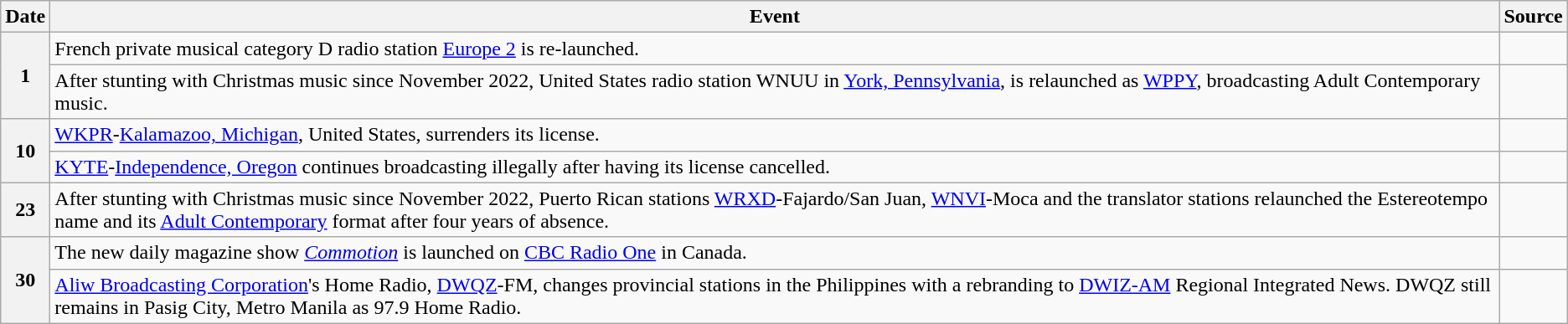<table class=wikitable>
<tr>
<th>Date</th>
<th>Event</th>
<th>Source</th>
</tr>
<tr>
<th rowspan="2">1</th>
<td>French private musical category D radio station <a href='#'>Europe 2</a> is re-launched.</td>
<td></td>
</tr>
<tr>
<td>After stunting with Christmas music since November 2022, United States radio station WNUU in <a href='#'>York, Pennsylvania</a>, is relaunched as <a href='#'>WPPY</a>, broadcasting Adult Contemporary music.</td>
<td></td>
</tr>
<tr>
<th rowspan="2">10</th>
<td><a href='#'>WKPR</a>-<a href='#'>Kalamazoo, Michigan</a>, United States, surrenders its license.</td>
<td></td>
</tr>
<tr>
<td><a href='#'>KYTE</a>-<a href='#'>Independence, Oregon</a> continues broadcasting illegally after having its license cancelled.</td>
<td></td>
</tr>
<tr>
<th rowspan="1">23</th>
<td>After stunting with Christmas music since November 2022, Puerto Rican stations <a href='#'>WRXD</a>-Fajardo/San Juan, <a href='#'>WNVI</a>-Moca and the translator stations relaunched the Estereotempo name and its <a href='#'>Adult Contemporary</a> format after four years of absence.</td>
<td></td>
</tr>
<tr>
<th rowspan="2">30</th>
<td>The new daily magazine show <em><a href='#'>Commotion</a></em> is launched on <a href='#'>CBC Radio One</a> in Canada.</td>
<td></td>
</tr>
<tr>
<td><a href='#'>Aliw Broadcasting Corporation</a>'s Home Radio, <a href='#'>DWQZ</a>-FM, changes provincial stations in the Philippines with a rebranding to <a href='#'>DWIZ-AM</a> Regional Integrated News. DWQZ still remains in Pasig City, Metro Manila as 97.9 Home Radio.</td>
<td></td>
</tr>
</table>
